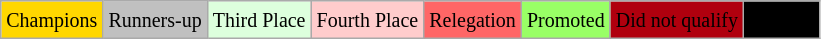<table class="wikitable">
<tr>
<td bgcolor=gold><small>Champions</small></td>
<td bgcolor=silver><small>Runners-up</small></td>
<td bgcolor="#DDFFDD"><small>Third Place</small></td>
<td bgcolor="#FFCCCC"><small>Fourth Place</small></td>
<td bgcolor="#FF6666"><small>Relegation</small></td>
<td bgcolor="#99FF66"><small>Promoted</small></td>
<td bgcolor="#Bronze"><small>Did not qualify</small></td>
<td bgcolor="#000000"><small><span>not held</span></small></td>
</tr>
</table>
